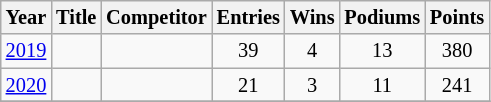<table class="wikitable" style="font-size: 85%;">
<tr>
<th>Year</th>
<th>Title</th>
<th>Competitor</th>
<th>Entries</th>
<th>Wins</th>
<th>Podiums</th>
<th>Points</th>
</tr>
<tr>
<td><a href='#'>2019</a></td>
<td></td>
<td></td>
<td align="center">39</td>
<td align="center">4</td>
<td align="center">13</td>
<td align="center">380</td>
</tr>
<tr>
<td><a href='#'>2020</a></td>
<td></td>
<td></td>
<td align="center">21</td>
<td align="center">3</td>
<td align="center">11</td>
<td align="center">241</td>
</tr>
<tr>
</tr>
</table>
